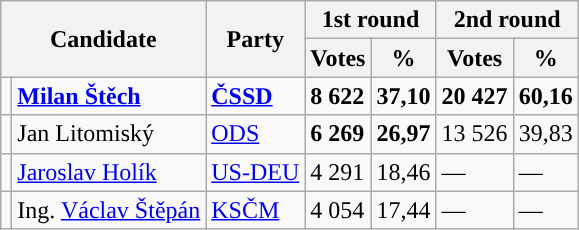<table class="wikitable sortable">
<tr>
<th colspan="2" rowspan="2">Candidate</th>
<th rowspan="2">Party</th>
<th colspan="2">1st round</th>
<th colspan="2">2nd round</th>
</tr>
<tr>
<th>Votes</th>
<th>%</th>
<th>Votes</th>
<th>%</th>
</tr>
<tr>
<td style="background-color:"></td>
<td><strong><a href='#'>Milan Štěch</a></strong></td>
<td><a href='#'><strong>ČSSD</strong></a></td>
<td><strong>8 622</strong></td>
<td><strong>37,10</strong></td>
<td><strong>20 427</strong></td>
<td><strong>60,16</strong></td>
</tr>
<tr>
<td style="background-color:"></td>
<td>Jan Litomiský</td>
<td><a href='#'>ODS</a></td>
<td><strong>6 269</strong></td>
<td><strong>26,97</strong></td>
<td>13 526</td>
<td>39,83</td>
</tr>
<tr>
<td style="background-color:"></td>
<td><a href='#'>Jaroslav Holík</a></td>
<td><a href='#'>US-DEU</a></td>
<td>4 291</td>
<td>18,46</td>
<td>—</td>
<td>—</td>
</tr>
<tr>
<td style="background-color:"></td>
<td>Ing. <a href='#'>Václav Štěpán</a></td>
<td><a href='#'>KSČM</a></td>
<td>4 054</td>
<td>17,44</td>
<td>—</td>
<td>—</td>
</tr>
</table>
